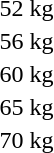<table>
<tr>
<td rowspan=2>52 kg</td>
<td rowspan=2></td>
<td rowspan=2></td>
<td></td>
</tr>
<tr>
<td></td>
</tr>
<tr>
<td rowspan=2>56 kg</td>
<td rowspan=2></td>
<td rowspan=2></td>
<td></td>
</tr>
<tr>
<td></td>
</tr>
<tr>
<td rowspan=2>60 kg</td>
<td rowspan=2></td>
<td rowspan=2></td>
<td></td>
</tr>
<tr>
<td></td>
</tr>
<tr>
<td rowspan=2>65 kg</td>
<td rowspan=2></td>
<td rowspan=2></td>
<td></td>
</tr>
<tr>
<td></td>
</tr>
<tr>
<td rowspan=2>70 kg</td>
<td rowspan=2></td>
<td rowspan=2></td>
<td></td>
</tr>
<tr>
<td></td>
</tr>
</table>
